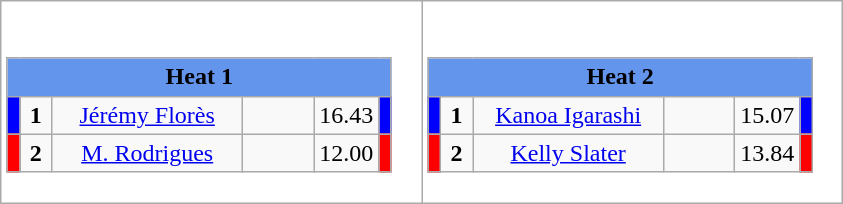<table class="wikitable" style="background:#fff;">
<tr>
<td><div><br><table class="wikitable">
<tr>
<td colspan="6"  style="text-align:center; background:#6495ed;"><strong>Heat 1</strong></td>
</tr>
<tr>
<td style="width:01px; background: #00f;"></td>
<td style="width:14px; text-align:center;"><strong>1</strong></td>
<td style="width:120px; text-align:center;"><a href='#'>Jérémy Florès</a></td>
<td style="width:40px; text-align:center;"></td>
<td style="width:20px; text-align:center;">16.43</td>
<td style="width:01px; background: #00f;"></td>
</tr>
<tr>
<td style="width:01px; background: #f00;"></td>
<td style="width:14px; text-align:center;"><strong>2</strong></td>
<td style="width:120px; text-align:center;"><a href='#'>M. Rodrigues</a></td>
<td style="width:40px; text-align:center;"></td>
<td style="width:20px; text-align:center;">12.00</td>
<td style="width:01px; background: #f00;"></td>
</tr>
</table>
</div></td>
<td><div><br><table class="wikitable">
<tr>
<td colspan="6"  style="text-align:center; background:#6495ed;"><strong>Heat 2</strong></td>
</tr>
<tr>
<td style="width:01px; background: #00f;"></td>
<td style="width:14px; text-align:center;"><strong>1</strong></td>
<td style="width:120px; text-align:center;"><a href='#'>Kanoa Igarashi</a></td>
<td style="width:40px; text-align:center;"></td>
<td style="width:20px; text-align:center;">15.07</td>
<td style="width:01px; background: #00f;"></td>
</tr>
<tr>
<td style="width:01px; background: #f00;"></td>
<td style="width:14px; text-align:center;"><strong>2</strong></td>
<td style="width:120px; text-align:center;"><a href='#'>Kelly Slater</a></td>
<td style="width:40px; text-align:center;"></td>
<td style="width:20px; text-align:center;">13.84</td>
<td style="width:01px; background: #f00;"></td>
</tr>
</table>
</div></td>
</tr>
</table>
